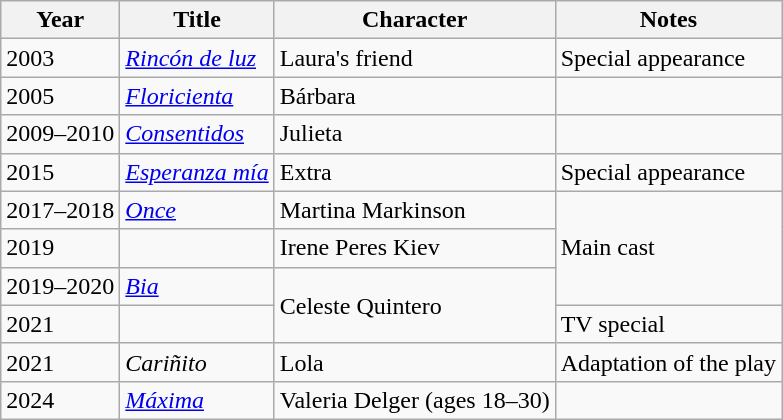<table class="wikitable">
<tr>
<th>Year</th>
<th>Title</th>
<th>Character</th>
<th>Notes</th>
</tr>
<tr>
<td>2003</td>
<td><em><a href='#'>Rincón de luz</a></em></td>
<td>Laura's friend</td>
<td>Special appearance</td>
</tr>
<tr>
<td>2005</td>
<td><em><a href='#'>Floricienta</a></em></td>
<td>Bárbara</td>
<td></td>
</tr>
<tr>
<td>2009–2010</td>
<td><em><a href='#'>Consentidos</a></em></td>
<td>Julieta</td>
<td></td>
</tr>
<tr>
<td>2015</td>
<td><em><a href='#'>Esperanza mía</a></em></td>
<td>Extra</td>
<td>Special appearance</td>
</tr>
<tr>
<td>2017–2018</td>
<td><em><a href='#'>Once</a></em></td>
<td>Martina Markinson</td>
<td rowspan="3">Main cast</td>
</tr>
<tr>
<td>2019</td>
<td><em></em></td>
<td>Irene Peres Kiev</td>
</tr>
<tr>
<td>2019–2020</td>
<td><em><a href='#'>Bia</a></em></td>
<td rowspan="2">Celeste Quintero</td>
</tr>
<tr>
<td>2021</td>
<td><em></em></td>
<td>TV special</td>
</tr>
<tr>
<td>2021</td>
<td><em>Cariñito</em></td>
<td>Lola</td>
<td>Adaptation of the play</td>
</tr>
<tr>
<td>2024</td>
<td><em><a href='#'>Máxima</a></em></td>
<td>Valeria Delger (ages 18–30)</td>
<td></td>
</tr>
</table>
